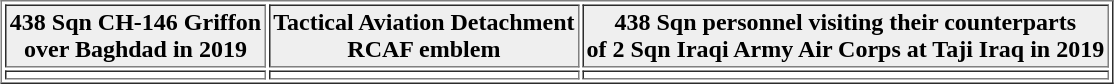<table align="center" border="1" cellpadding="2">
<tr>
<th style="background:#efefef;"><strong>438 Sqn CH-146 Griffon<br>over Baghdad in 2019</strong></th>
<th style="background:#efefef;"><strong>Tactical Aviation Detachment<br>RCAF emblem</strong></th>
<th style="background:#efefef;"><strong>438 Sqn personnel visiting their counterparts<br>of 2 Sqn Iraqi Army Air Corps at Taji Iraq in 2019</strong></th>
</tr>
<tr>
<td align="center"></td>
<td align="center"></td>
<td align="center"></td>
</tr>
</table>
